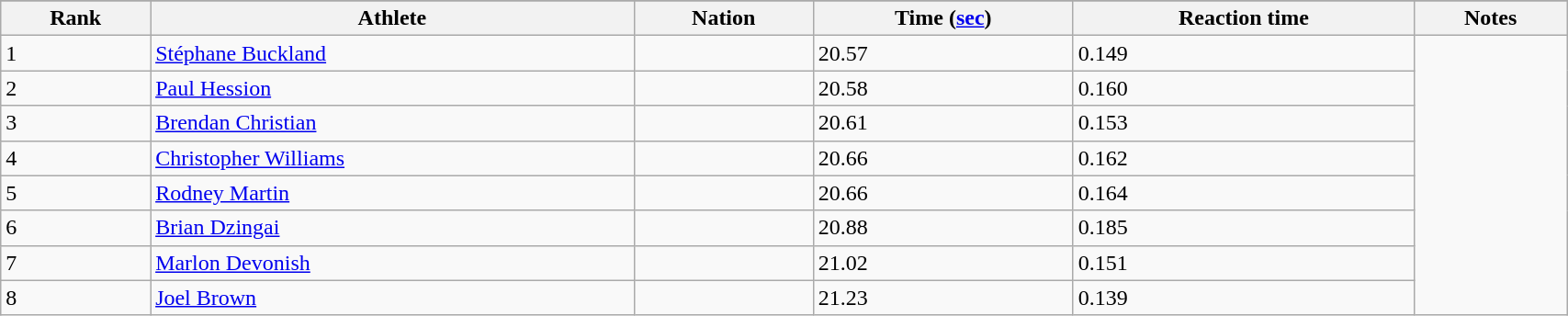<table class="wikitable" width=90%>
<tr>
</tr>
<tr>
<th>Rank</th>
<th>Athlete</th>
<th>Nation</th>
<th>Time (<a href='#'>sec</a>)</th>
<th>Reaction time</th>
<th>Notes</th>
</tr>
<tr>
<td>1</td>
<td><a href='#'>Stéphane Buckland</a></td>
<td></td>
<td>20.57</td>
<td>0.149</td>
</tr>
<tr>
<td>2</td>
<td><a href='#'>Paul Hession</a></td>
<td></td>
<td>20.58</td>
<td>0.160</td>
</tr>
<tr>
<td>3</td>
<td><a href='#'>Brendan Christian</a></td>
<td></td>
<td>20.61</td>
<td>0.153</td>
</tr>
<tr>
<td>4</td>
<td><a href='#'>Christopher Williams</a></td>
<td></td>
<td>20.66</td>
<td>0.162</td>
</tr>
<tr>
<td>5</td>
<td><a href='#'>Rodney Martin</a></td>
<td></td>
<td>20.66</td>
<td>0.164</td>
</tr>
<tr>
<td>6</td>
<td><a href='#'>Brian Dzingai</a></td>
<td></td>
<td>20.88</td>
<td>0.185</td>
</tr>
<tr>
<td>7</td>
<td><a href='#'>Marlon Devonish</a></td>
<td></td>
<td>21.02</td>
<td>0.151</td>
</tr>
<tr>
<td>8</td>
<td><a href='#'>Joel Brown</a></td>
<td></td>
<td>21.23</td>
<td>0.139</td>
</tr>
</table>
